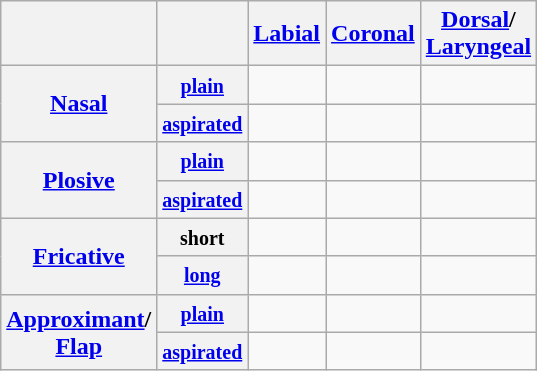<table class="wikitable" style="text-align: center;">
<tr>
<th></th>
<th></th>
<th><a href='#'>Labial</a></th>
<th><a href='#'>Coronal</a></th>
<th><a href='#'>Dorsal</a>/<br><a href='#'>Laryngeal</a></th>
</tr>
<tr>
<th rowspan="2"><a href='#'>Nasal</a></th>
<th><a href='#'><small>plain</small></a></th>
<td></td>
<td></td>
<td></td>
</tr>
<tr>
<th><a href='#'><small>aspirated</small></a></th>
<td></td>
<td></td>
<td></td>
</tr>
<tr>
<th rowspan="2"><a href='#'>Plosive</a></th>
<th><a href='#'><small>plain</small></a></th>
<td></td>
<td></td>
<td></td>
</tr>
<tr>
<th><a href='#'><small>aspirated</small></a></th>
<td></td>
<td></td>
<td></td>
</tr>
<tr>
<th rowspan="2"><a href='#'>Fricative</a></th>
<th><small>short</small></th>
<td></td>
<td></td>
<td></td>
</tr>
<tr>
<th><a href='#'><small>long</small></a></th>
<td></td>
<td></td>
<td></td>
</tr>
<tr>
<th rowspan="2"><a href='#'>Approximant</a>/<br><a href='#'>Flap</a></th>
<th><a href='#'><small>plain</small></a></th>
<td></td>
<td></td>
<td></td>
</tr>
<tr>
<th><a href='#'><small>aspirated</small></a></th>
<td></td>
<td></td>
<td></td>
</tr>
</table>
